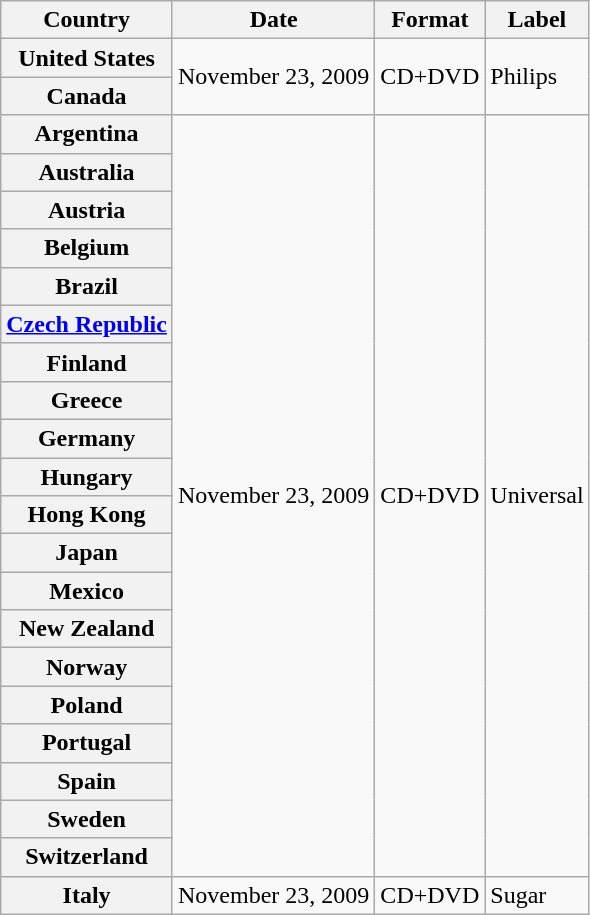<table class="wikitable plainrowheaders" border="1">
<tr>
<th scope="col">Country</th>
<th scope="col">Date</th>
<th scope="col">Format</th>
<th scope="col">Label</th>
</tr>
<tr>
<th scope="row">United States</th>
<td rowspan="2">November 23, 2009</td>
<td rowspan="2">CD+DVD</td>
<td rowspan="2">Philips</td>
</tr>
<tr>
<th scope="row">Canada</th>
</tr>
<tr>
<th scope="row">Argentina</th>
<td rowspan="20">November 23, 2009</td>
<td rowspan="20">CD+DVD</td>
<td rowspan="20">Universal</td>
</tr>
<tr>
<th scope="row">Australia</th>
</tr>
<tr>
<th scope="row">Austria</th>
</tr>
<tr>
<th scope="row">Belgium</th>
</tr>
<tr>
<th scope="row">Brazil</th>
</tr>
<tr>
<th scope="row"><a href='#'>Czech Republic</a></th>
</tr>
<tr>
<th scope="row">Finland</th>
</tr>
<tr>
<th scope="row">Greece</th>
</tr>
<tr>
<th scope="row">Germany</th>
</tr>
<tr>
<th scope="row">Hungary</th>
</tr>
<tr>
<th scope="row">Hong Kong</th>
</tr>
<tr>
<th scope="row">Japan</th>
</tr>
<tr>
<th scope="row">Mexico</th>
</tr>
<tr>
<th scope="row">New Zealand</th>
</tr>
<tr>
<th scope="row">Norway</th>
</tr>
<tr>
<th scope="row">Poland</th>
</tr>
<tr>
<th scope="row">Portugal</th>
</tr>
<tr>
<th scope="row">Spain</th>
</tr>
<tr>
<th scope="row">Sweden</th>
</tr>
<tr>
<th scope="row">Switzerland</th>
</tr>
<tr>
<th scope="row">Italy</th>
<td>November 23, 2009</td>
<td>CD+DVD</td>
<td>Sugar</td>
</tr>
</table>
